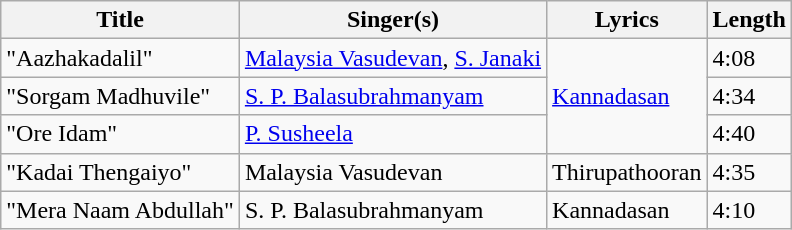<table class="wikitable">
<tr>
<th>Title</th>
<th>Singer(s)</th>
<th>Lyrics</th>
<th>Length</th>
</tr>
<tr>
<td>"Aazhakadalil"</td>
<td><a href='#'>Malaysia Vasudevan</a>, <a href='#'>S. Janaki</a></td>
<td rowspan=3><a href='#'>Kannadasan</a></td>
<td>4:08</td>
</tr>
<tr>
<td>"Sorgam Madhuvile"</td>
<td><a href='#'>S. P. Balasubrahmanyam</a></td>
<td>4:34</td>
</tr>
<tr>
<td>"Ore Idam"</td>
<td><a href='#'>P. Susheela</a></td>
<td>4:40</td>
</tr>
<tr>
<td>"Kadai Thengaiyo"</td>
<td>Malaysia Vasudevan</td>
<td>Thirupathooran</td>
<td>4:35</td>
</tr>
<tr>
<td>"Mera Naam Abdullah"</td>
<td>S. P. Balasubrahmanyam</td>
<td>Kannadasan</td>
<td>4:10</td>
</tr>
</table>
